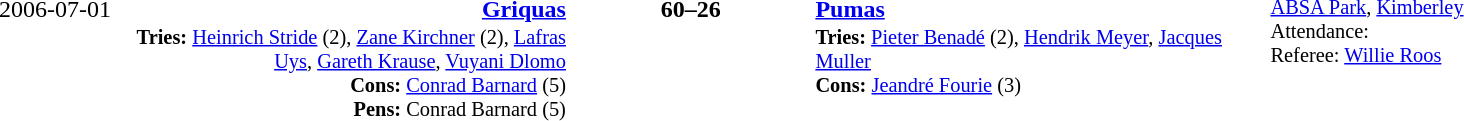<table style="width: 100%; background: ;" cellspacing="0">
<tr>
<td align=right valign=top rowspan=3 width=15%>2006-07-01</td>
</tr>
<tr>
<td width=24% align=right><strong><a href='#'>Griquas</a></strong></td>
<td align=center width=13%><strong>60–26</strong></td>
<td width=24%><strong><a href='#'>Pumas</a></strong></td>
<td style=font-size:85% rowspan=3 valign=top><a href='#'>ABSA Park</a>, <a href='#'>Kimberley</a><br>Attendance: <br>Referee: <a href='#'>Willie Roos</a></td>
</tr>
<tr style=font-size:85%>
<td align=right valign=top><strong>Tries:</strong> <a href='#'>Heinrich Stride</a> (2), <a href='#'>Zane Kirchner</a> (2), <a href='#'>Lafras Uys</a>, <a href='#'>Gareth Krause</a>, <a href='#'>Vuyani Dlomo</a><br><strong>Cons:</strong> <a href='#'>Conrad Barnard</a> (5)<br><strong>Pens:</strong> Conrad Barnard (5)</td>
<td></td>
<td valign=top><strong>Tries:</strong> <a href='#'>Pieter Benadé</a> (2), <a href='#'>Hendrik Meyer</a>, <a href='#'>Jacques Muller</a><br><strong>Cons:</strong> <a href='#'>Jeandré Fourie</a> (3)</td>
</tr>
</table>
